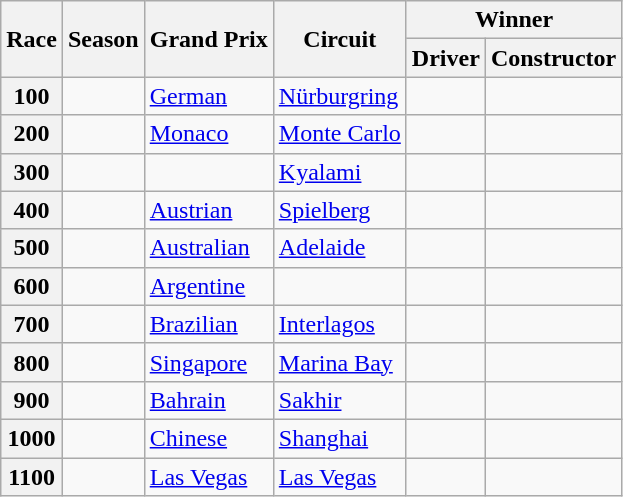<table class="wikitable sortable">
<tr>
<th rowspan="2">Race</th>
<th rowspan="2">Season</th>
<th rowspan="2">Grand Prix</th>
<th rowspan="2">Circuit</th>
<th colspan="2">Winner</th>
</tr>
<tr>
<th scope="col">Driver</th>
<th scope="col">Constructor</th>
</tr>
<tr>
<th scope="row">100</th>
<td align="center"></td>
<td data-sort-value="GER"> <a href='#'>German</a></td>
<td><a href='#'>Nürburgring</a></td>
<td></td>
<td></td>
</tr>
<tr>
<th scope="row">200</th>
<td align="center"></td>
<td data-sort-value="MON"> <a href='#'>Monaco</a></td>
<td><a href='#'>Monte Carlo</a></td>
<td></td>
<td></td>
</tr>
<tr>
<th scope="row">300</th>
<td align="center"></td>
<td data-sort-value="SOU"></td>
<td><a href='#'>Kyalami</a></td>
<td></td>
<td></td>
</tr>
<tr>
<th scope="row">400</th>
<td align="center"></td>
<td data-sort-value="AUT"> <a href='#'>Austrian</a></td>
<td><a href='#'>Spielberg</a></td>
<td></td>
<td></td>
</tr>
<tr>
<th scope="row">500</th>
<td align="center"></td>
<td data-sort-value="AUS"> <a href='#'>Australian</a></td>
<td><a href='#'>Adelaide</a></td>
<td></td>
<td></td>
</tr>
<tr>
<th scope="row">600</th>
<td align="center"></td>
<td data-sort-value="ARG"> <a href='#'>Argentine</a></td>
<td></td>
<td></td>
<td></td>
</tr>
<tr>
<th scope="row">700</th>
<td align="center"></td>
<td data-sort-value="BRA"> <a href='#'>Brazilian</a></td>
<td><a href='#'>Interlagos</a></td>
<td></td>
<td></td>
</tr>
<tr>
<th scope="row">800</th>
<td align="center"></td>
<td data-sort-value="SIN"> <a href='#'>Singapore</a></td>
<td><a href='#'>Marina Bay</a></td>
<td></td>
<td></td>
</tr>
<tr>
<th scope="row">900</th>
<td align="center"></td>
<td data-sort-value="BHR"> <a href='#'>Bahrain</a></td>
<td><a href='#'>Sakhir</a></td>
<td></td>
<td></td>
</tr>
<tr>
<th scope="row">1000</th>
<td align="center"></td>
<td data-sort-value="CHN"> <a href='#'>Chinese</a></td>
<td><a href='#'>Shanghai</a></td>
<td></td>
<td></td>
</tr>
<tr>
<th scope="row">1100</th>
<td align="center"></td>
<td data-sort-value="LAS"> <a href='#'>Las Vegas</a></td>
<td><a href='#'>Las Vegas</a></td>
<td></td>
<td></td>
</tr>
</table>
